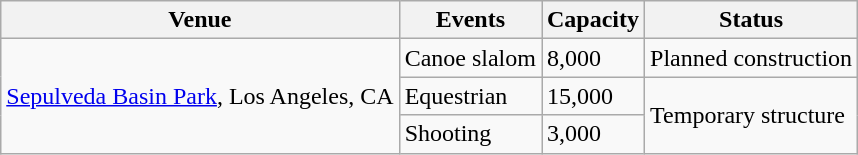<table class="wikitable">
<tr>
<th>Venue</th>
<th>Events</th>
<th>Capacity</th>
<th>Status</th>
</tr>
<tr>
<td rowspan="3"><a href='#'>Sepulveda Basin Park</a>, Los Angeles, CA</td>
<td>Canoe slalom</td>
<td>8,000</td>
<td>Planned construction</td>
</tr>
<tr>
<td>Equestrian</td>
<td>15,000</td>
<td rowspan=2>Temporary structure</td>
</tr>
<tr>
<td>Shooting</td>
<td>3,000</td>
</tr>
</table>
